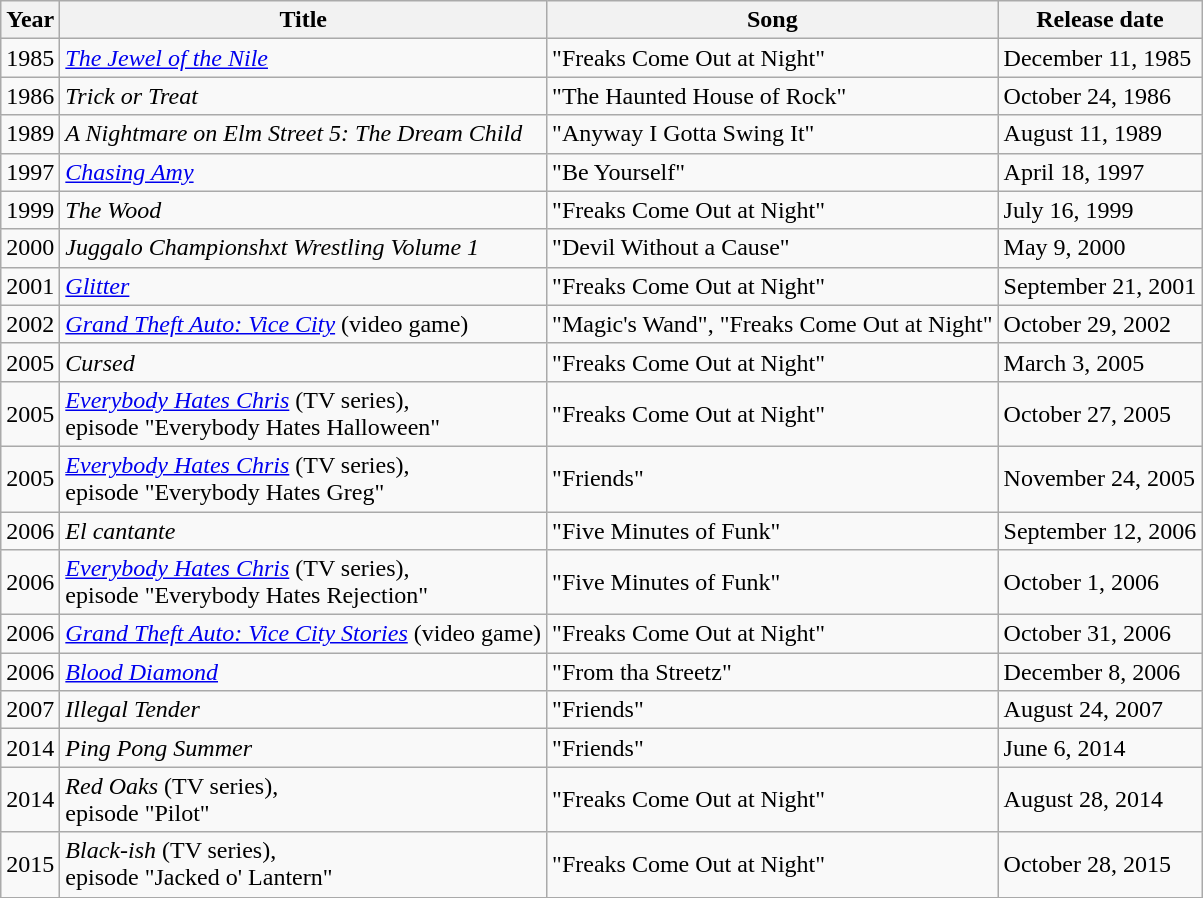<table class="wikitable sortable">
<tr>
<th>Year</th>
<th>Title</th>
<th>Song</th>
<th>Release date</th>
</tr>
<tr>
<td>1985</td>
<td><em><a href='#'>The Jewel of the Nile</a></em></td>
<td>"Freaks Come Out at Night"</td>
<td>December 11, 1985</td>
</tr>
<tr>
<td>1986</td>
<td><em>Trick or Treat</em></td>
<td>"The Haunted House of Rock"</td>
<td>October 24, 1986</td>
</tr>
<tr>
<td>1989</td>
<td><em>A Nightmare on Elm Street 5: The Dream Child</em></td>
<td>"Anyway I Gotta Swing It"</td>
<td>August 11, 1989</td>
</tr>
<tr>
<td>1997</td>
<td><em><a href='#'>Chasing Amy</a></em></td>
<td>"Be Yourself"</td>
<td>April 18, 1997</td>
</tr>
<tr>
<td>1999</td>
<td><em>The Wood</em></td>
<td>"Freaks Come Out at Night"</td>
<td>July 16, 1999</td>
</tr>
<tr>
<td>2000</td>
<td><em>Juggalo Championshxt Wrestling Volume 1</em></td>
<td>"Devil Without a Cause"</td>
<td>May 9, 2000</td>
</tr>
<tr>
<td>2001</td>
<td><em><a href='#'>Glitter</a></em></td>
<td>"Freaks Come Out at Night"</td>
<td>September 21, 2001</td>
</tr>
<tr>
<td>2002</td>
<td><em><a href='#'>Grand Theft Auto: Vice City</a></em> (video game)</td>
<td>"Magic's Wand", "Freaks Come Out at Night"</td>
<td>October 29, 2002</td>
</tr>
<tr>
<td>2005</td>
<td><em>Cursed</em></td>
<td>"Freaks Come Out at Night"</td>
<td>March 3, 2005</td>
</tr>
<tr>
<td>2005</td>
<td><em><a href='#'>Everybody Hates Chris</a></em> (TV series),<br>episode "Everybody Hates Halloween"</td>
<td>"Freaks Come Out at Night"</td>
<td>October 27, 2005</td>
</tr>
<tr>
<td>2005</td>
<td><em><a href='#'>Everybody Hates Chris</a></em> (TV series),<br>episode "Everybody Hates Greg"</td>
<td>"Friends"</td>
<td>November 24, 2005</td>
</tr>
<tr>
<td>2006</td>
<td><em>El cantante</em></td>
<td>"Five Minutes of Funk"</td>
<td>September 12, 2006</td>
</tr>
<tr>
<td>2006</td>
<td><em><a href='#'>Everybody Hates Chris</a></em> (TV series),<br>episode "Everybody Hates Rejection"</td>
<td>"Five Minutes of Funk"</td>
<td>October 1, 2006</td>
</tr>
<tr>
<td>2006</td>
<td><em><a href='#'>Grand Theft Auto: Vice City Stories</a></em> (video game)</td>
<td>"Freaks Come Out at Night"</td>
<td>October 31, 2006</td>
</tr>
<tr>
<td>2006</td>
<td><em><a href='#'>Blood Diamond </a></em></td>
<td>"From tha Streetz"</td>
<td>December 8, 2006</td>
</tr>
<tr>
<td>2007</td>
<td><em>Illegal Tender</em></td>
<td>"Friends"</td>
<td>August 24, 2007</td>
</tr>
<tr>
<td>2014</td>
<td><em>Ping Pong Summer</em></td>
<td>"Friends"</td>
<td>June 6, 2014</td>
</tr>
<tr>
<td>2014</td>
<td><em>Red Oaks</em> (TV series),<br>episode "Pilot"</td>
<td>"Freaks Come Out at Night"</td>
<td>August 28, 2014</td>
</tr>
<tr>
<td>2015</td>
<td><em>Black-ish</em> (TV series),<br>episode "Jacked o' Lantern"</td>
<td>"Freaks Come Out at Night"</td>
<td>October 28, 2015</td>
</tr>
<tr>
</tr>
</table>
